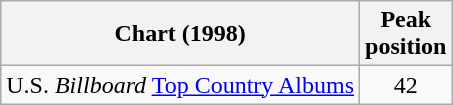<table class="wikitable">
<tr>
<th>Chart (1998)</th>
<th>Peak<br>position</th>
</tr>
<tr>
<td>U.S. <em>Billboard</em> <a href='#'>Top Country Albums</a></td>
<td align="center">42</td>
</tr>
</table>
